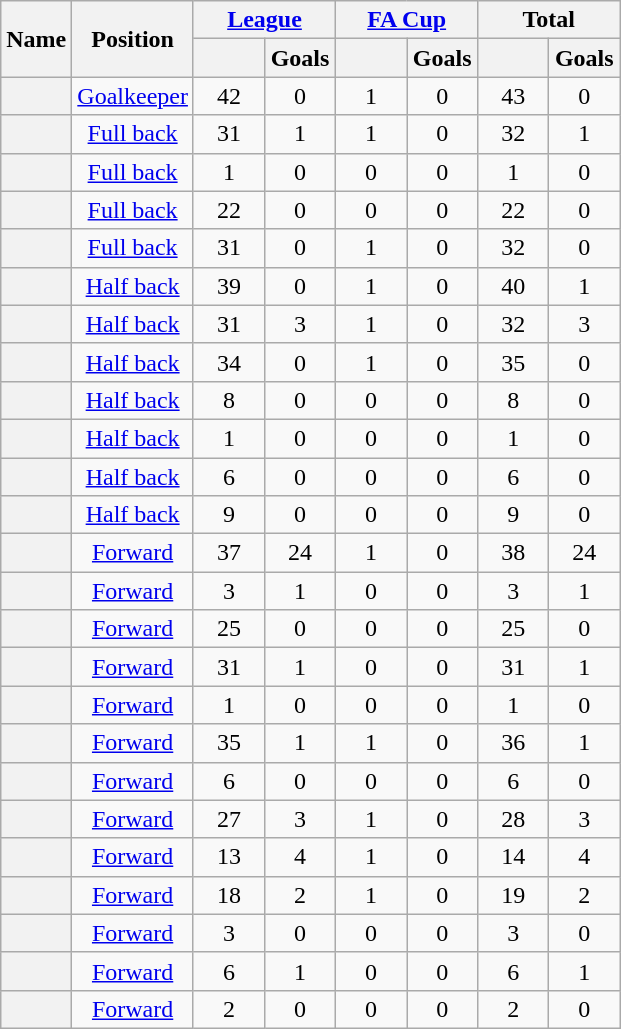<table class="wikitable sortable plainrowheaders" style=text-align:center>
<tr class="unsortable">
<th scope=col rowspan=2>Name</th>
<th scope=col rowspan=2>Position</th>
<th scope=col colspan=2><a href='#'>League</a></th>
<th scope=col colspan=2><a href='#'>FA Cup</a></th>
<th scope=col colspan=2>Total</th>
</tr>
<tr>
<th width=40 scope=col></th>
<th width=40 scope=col>Goals</th>
<th width=40 scope=col></th>
<th width=40 scope=col>Goals</th>
<th width=40 scope=col></th>
<th width=40 scope=col>Goals</th>
</tr>
<tr>
<th scope="row"></th>
<td data-sort-value="1"><a href='#'>Goalkeeper</a></td>
<td>42</td>
<td>0</td>
<td>1</td>
<td>0</td>
<td>43</td>
<td>0</td>
</tr>
<tr>
<th scope="row"></th>
<td data-sort-value="2"><a href='#'>Full back</a></td>
<td>31</td>
<td>1</td>
<td>1</td>
<td>0</td>
<td>32</td>
<td>1</td>
</tr>
<tr>
<th scope="row"></th>
<td data-sort-value="2"><a href='#'>Full back</a></td>
<td>1</td>
<td>0</td>
<td>0</td>
<td>0</td>
<td>1</td>
<td>0</td>
</tr>
<tr>
<th scope="row"></th>
<td data-sort-value="2"><a href='#'>Full back</a></td>
<td>22</td>
<td>0</td>
<td>0</td>
<td>0</td>
<td>22</td>
<td>0</td>
</tr>
<tr>
<th scope="row"></th>
<td data-sort-value="2"><a href='#'>Full back</a></td>
<td>31</td>
<td>0</td>
<td>1</td>
<td>0</td>
<td>32</td>
<td>0</td>
</tr>
<tr>
<th scope="row"></th>
<td data-sort-value="3"><a href='#'>Half back</a></td>
<td>39</td>
<td>0</td>
<td>1</td>
<td>0</td>
<td>40</td>
<td>1</td>
</tr>
<tr>
<th scope="row"></th>
<td data-sort-value="3"><a href='#'>Half back</a></td>
<td>31</td>
<td>3</td>
<td>1</td>
<td>0</td>
<td>32</td>
<td>3</td>
</tr>
<tr>
<th scope="row"></th>
<td data-sort-value="3"><a href='#'>Half back</a></td>
<td>34</td>
<td>0</td>
<td>1</td>
<td>0</td>
<td>35</td>
<td>0</td>
</tr>
<tr>
<th scope="row"> </th>
<td data-sort-value="3"><a href='#'>Half back</a></td>
<td>8</td>
<td>0</td>
<td>0</td>
<td>0</td>
<td>8</td>
<td>0</td>
</tr>
<tr>
<th scope="row"></th>
<td data-sort-value="3"><a href='#'>Half back</a></td>
<td>1</td>
<td>0</td>
<td>0</td>
<td>0</td>
<td>1</td>
<td>0</td>
</tr>
<tr>
<th scope="row"></th>
<td data-sort-value="3"><a href='#'>Half back</a></td>
<td>6</td>
<td>0</td>
<td>0</td>
<td>0</td>
<td>6</td>
<td>0</td>
</tr>
<tr>
<th scope="row"> </th>
<td data-sort-value="3"><a href='#'>Half back</a></td>
<td>9</td>
<td>0</td>
<td>0</td>
<td>0</td>
<td>9</td>
<td>0</td>
</tr>
<tr>
<th scope="row"></th>
<td data-sort-value="4"><a href='#'>Forward</a></td>
<td>37</td>
<td>24</td>
<td>1</td>
<td>0</td>
<td>38</td>
<td>24</td>
</tr>
<tr>
<th scope="row"></th>
<td data-sort-value="4"><a href='#'>Forward</a></td>
<td>3</td>
<td>1</td>
<td>0</td>
<td>0</td>
<td>3</td>
<td>1</td>
</tr>
<tr>
<th scope="row"></th>
<td data-sort-value="4"><a href='#'>Forward</a></td>
<td>25</td>
<td>0</td>
<td>0</td>
<td>0</td>
<td>25</td>
<td>0</td>
</tr>
<tr>
<th scope="row"></th>
<td data-sort-value="4"><a href='#'>Forward</a></td>
<td>31</td>
<td>1</td>
<td>0</td>
<td>0</td>
<td>31</td>
<td>1</td>
</tr>
<tr>
<th scope="row"></th>
<td data-sort-value="4"><a href='#'>Forward</a></td>
<td>1</td>
<td>0</td>
<td>0</td>
<td>0</td>
<td>1</td>
<td>0</td>
</tr>
<tr>
<th scope="row"></th>
<td data-sort-value="4"><a href='#'>Forward</a></td>
<td>35</td>
<td>1</td>
<td>1</td>
<td>0</td>
<td>36</td>
<td>1</td>
</tr>
<tr>
<th scope="row"></th>
<td data-sort-value="4"><a href='#'>Forward</a></td>
<td>6</td>
<td>0</td>
<td>0</td>
<td>0</td>
<td>6</td>
<td>0</td>
</tr>
<tr>
<th scope="row"></th>
<td data-sort-value="4"><a href='#'>Forward</a></td>
<td>27</td>
<td>3</td>
<td>1</td>
<td>0</td>
<td>28</td>
<td>3</td>
</tr>
<tr>
<th scope="row"></th>
<td data-sort-value="4"><a href='#'>Forward</a></td>
<td>13</td>
<td>4</td>
<td>1</td>
<td>0</td>
<td>14</td>
<td>4</td>
</tr>
<tr>
<th scope="row"></th>
<td data-sort-value="4"><a href='#'>Forward</a></td>
<td>18</td>
<td>2</td>
<td>1</td>
<td>0</td>
<td>19</td>
<td>2</td>
</tr>
<tr>
<th scope="row"></th>
<td data-sort-value="4"><a href='#'>Forward</a></td>
<td>3</td>
<td>0</td>
<td>0</td>
<td>0</td>
<td>3</td>
<td>0</td>
</tr>
<tr>
<th scope="row"></th>
<td data-sort-value="4"><a href='#'>Forward</a></td>
<td>6</td>
<td>1</td>
<td>0</td>
<td>0</td>
<td>6</td>
<td>1</td>
</tr>
<tr>
<th scope="row"></th>
<td data-sort-value="4"><a href='#'>Forward</a></td>
<td>2</td>
<td>0</td>
<td>0</td>
<td>0</td>
<td>2</td>
<td>0</td>
</tr>
</table>
